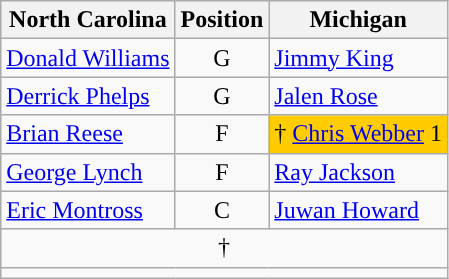<table class="wikitable">
<tr>
<th>North Carolina</th>
<th colspan="2">Position</th>
<th>Michigan</th>
</tr>
<tr>
<td><a href='#'>Donald Williams</a></td>
<td colspan=2 style="text-align:center">G</td>
<td><a href='#'>Jimmy King</a></td>
</tr>
<tr>
<td><a href='#'>Derrick Phelps</a></td>
<td colspan=2 style="text-align:center">G</td>
<td><a href='#'>Jalen Rose</a></td>
</tr>
<tr>
<td><a href='#'>Brian Reese</a></td>
<td colspan=2 style="text-align:center">F</td>
<td style="background:#ffcc00">† <a href='#'>Chris Webber</a> 1</td>
</tr>
<tr>
<td><a href='#'>George Lynch</a></td>
<td colspan=2 style="text-align:center">F</td>
<td><a href='#'>Ray Jackson</a></td>
</tr>
<tr>
<td><a href='#'>Eric Montross</a></td>
<td colspan=2 style="text-align:center">C</td>
<td><a href='#'>Juwan Howard</a></td>
</tr>
<tr>
<td colspan="5" align=center>† </td>
</tr>
<tr>
<td colspan="5" align=center></td>
</tr>
</table>
